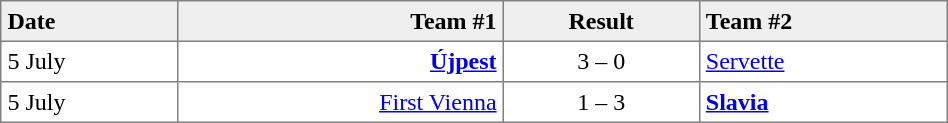<table border=1 cellspacing=0 cellpadding=4 style="border-collapse: collapse;" width=50%>
<tr bgcolor="efefef">
<th align=left>Date</th>
<th align=right>Team #1</th>
<th>Result</th>
<th align=left>Team #2</th>
</tr>
<tr>
<td align=left>5 July</td>
<td align=right><strong><a href='#'>Újpest</a></strong> </td>
<td align=center>3 – 0</td>
<td> <a href='#'>Servette</a></td>
</tr>
<tr>
<td align=left>5 July</td>
<td align=right><a href='#'>First Vienna</a> </td>
<td align=center>1 – 3</td>
<td> <strong><a href='#'>Slavia</a></strong></td>
</tr>
</table>
